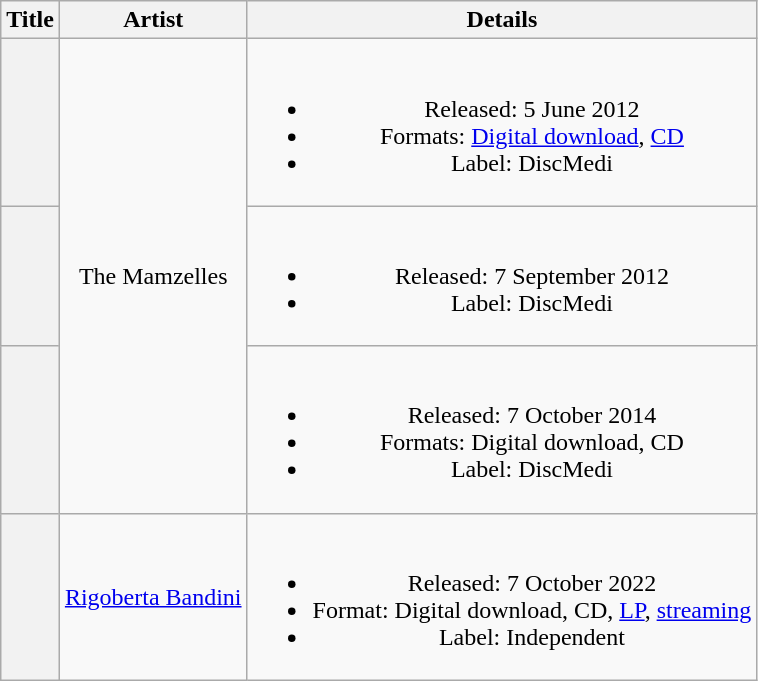<table class="wikitable plainrowheaders" style="text-align:center;">
<tr>
<th>Title</th>
<th>Artist</th>
<th>Details</th>
</tr>
<tr>
<th scope="row"></th>
<td rowspan="3">The Mamzelles</td>
<td><br><ul><li>Released: 5 June 2012</li><li>Formats: <a href='#'>Digital download</a>, <a href='#'>CD</a></li><li>Label: DiscMedi</li></ul></td>
</tr>
<tr>
<th scope="row"></th>
<td><br><ul><li>Released: 7 September 2012</li><li>Label: DiscMedi</li></ul></td>
</tr>
<tr>
<th scope="row"></th>
<td><br><ul><li>Released: 7 October 2014</li><li>Formats: Digital download, CD</li><li>Label: DiscMedi</li></ul></td>
</tr>
<tr>
<th scope="row"></th>
<td><a href='#'>Rigoberta Bandini</a></td>
<td><br><ul><li>Released: 7 October 2022</li><li>Format: Digital download, CD, <a href='#'>LP</a>, <a href='#'>streaming</a></li><li>Label: Independent</li></ul></td>
</tr>
</table>
